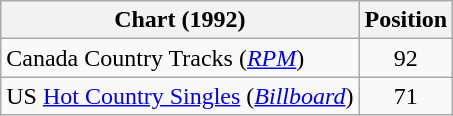<table class="wikitable sortable">
<tr>
<th scope="col">Chart (1992)</th>
<th scope="col">Position</th>
</tr>
<tr>
<td>Canada Country Tracks (<em><a href='#'>RPM</a></em>)</td>
<td align="center">92</td>
</tr>
<tr>
<td>US <a href='#'>Hot Country Singles</a> (<em><a href='#'>Billboard</a></em>)</td>
<td align="center">71</td>
</tr>
</table>
